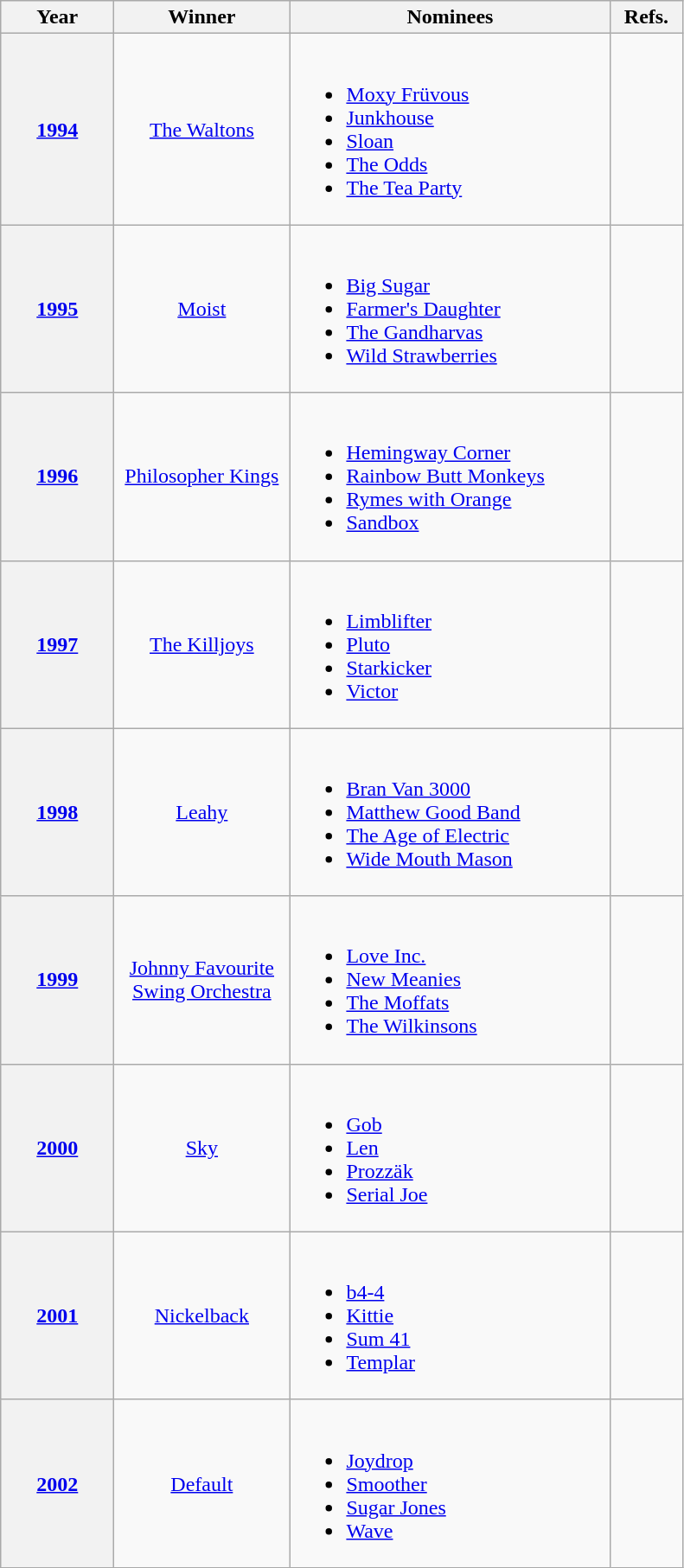<table class="wikitable sortable">
<tr>
<th scope="col" style="width:5em;">Year</th>
<th scope="col" style="width:8em;">Winner</th>
<th scope="col" style="width:15em;" class="unsortable">Nominees</th>
<th scope="col" style="width:3em;" class="unsortable">Refs.</th>
</tr>
<tr>
<th scope="row"><a href='#'>1994</a></th>
<td align="center"><a href='#'>The Waltons</a></td>
<td><br><ul><li><a href='#'>Moxy Früvous</a></li><li><a href='#'>Junkhouse</a></li><li><a href='#'>Sloan</a></li><li><a href='#'>The Odds</a></li><li><a href='#'>The Tea Party</a></li></ul></td>
<td align="center"></td>
</tr>
<tr>
<th scope="row"><a href='#'>1995</a></th>
<td align="center"><a href='#'>Moist</a></td>
<td><br><ul><li><a href='#'>Big Sugar</a></li><li><a href='#'>Farmer's Daughter</a></li><li><a href='#'>The Gandharvas</a></li><li><a href='#'>Wild Strawberries</a></li></ul></td>
<td align="center"></td>
</tr>
<tr>
<th scope="row"><a href='#'>1996</a></th>
<td align="center"><a href='#'>Philosopher Kings</a></td>
<td><br><ul><li><a href='#'>Hemingway Corner</a></li><li><a href='#'>Rainbow Butt Monkeys</a></li><li><a href='#'>Rymes with Orange</a></li><li><a href='#'>Sandbox</a></li></ul></td>
<td align="center"></td>
</tr>
<tr>
<th scope="row"><a href='#'>1997</a></th>
<td align="center"><a href='#'>The Killjoys</a></td>
<td><br><ul><li><a href='#'>Limblifter</a></li><li><a href='#'>Pluto</a></li><li><a href='#'>Starkicker</a></li><li><a href='#'>Victor</a></li></ul></td>
<td align="center"></td>
</tr>
<tr>
<th scope="row"><a href='#'>1998</a></th>
<td align="center"><a href='#'>Leahy</a></td>
<td><br><ul><li><a href='#'>Bran Van 3000</a></li><li><a href='#'>Matthew Good Band</a></li><li><a href='#'>The Age of Electric</a></li><li><a href='#'>Wide Mouth Mason</a></li></ul></td>
<td align="center"></td>
</tr>
<tr>
<th scope="row"><a href='#'>1999</a></th>
<td align="center"><a href='#'>Johnny Favourite Swing Orchestra</a></td>
<td><br><ul><li><a href='#'>Love Inc.</a></li><li><a href='#'>New Meanies</a></li><li><a href='#'>The Moffats</a></li><li><a href='#'>The Wilkinsons</a></li></ul></td>
<td align="center"></td>
</tr>
<tr>
<th scope="row"><a href='#'>2000</a></th>
<td align="center"><a href='#'>Sky</a></td>
<td><br><ul><li><a href='#'>Gob</a></li><li><a href='#'>Len</a></li><li><a href='#'>Prozzäk</a></li><li><a href='#'>Serial Joe</a></li></ul></td>
<td align="center"></td>
</tr>
<tr>
<th scope="row"><a href='#'>2001</a></th>
<td align="center"><a href='#'>Nickelback</a></td>
<td><br><ul><li><a href='#'>b4-4</a></li><li><a href='#'>Kittie</a></li><li><a href='#'>Sum 41</a></li><li><a href='#'>Templar</a></li></ul></td>
<td align="center"></td>
</tr>
<tr>
<th scope="row"><a href='#'>2002</a></th>
<td align="center"><a href='#'>Default</a></td>
<td><br><ul><li><a href='#'>Joydrop</a></li><li><a href='#'>Smoother</a></li><li><a href='#'>Sugar Jones</a></li><li><a href='#'>Wave</a></li></ul></td>
<td align="center"></td>
</tr>
</table>
